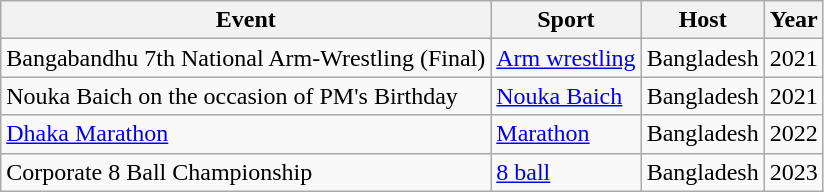<table class="wikitable">
<tr>
<th>Event</th>
<th>Sport</th>
<th>Host</th>
<th>Year</th>
</tr>
<tr>
<td>Bangabandhu 7th National Arm-Wrestling (Final)</td>
<td><a href='#'>Arm wrestling</a></td>
<td>Bangladesh</td>
<td>2021</td>
</tr>
<tr>
<td>Nouka Baich on the occasion of PM's Birthday</td>
<td><a href='#'>Nouka Baich</a></td>
<td>Bangladesh</td>
<td>2021</td>
</tr>
<tr>
<td><a href='#'>Dhaka Marathon</a></td>
<td><a href='#'>Marathon</a></td>
<td>Bangladesh</td>
<td>2022</td>
</tr>
<tr>
<td>Corporate 8 Ball Championship</td>
<td><a href='#'>8 ball</a></td>
<td>Bangladesh</td>
<td>2023</td>
</tr>
</table>
